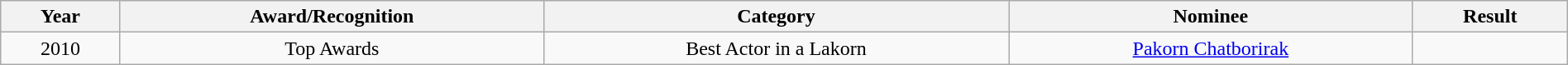<table class="wikitable" style="text-align:center; font-size:100%; line-height:18px;"  width="100%">
<tr>
<th>Year</th>
<th>Award/Recognition</th>
<th>Category</th>
<th>Nominee</th>
<th>Result</th>
</tr>
<tr>
<td>2010</td>
<td>Top Awards</td>
<td>Best Actor in a Lakorn</td>
<td><a href='#'>Pakorn Chatborirak</a></td>
<td></td>
</tr>
</table>
